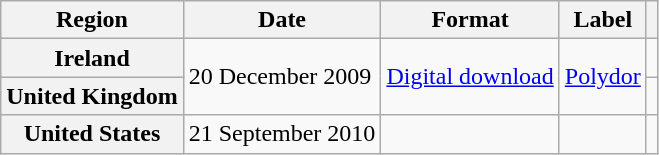<table class="wikitable plainrowheaders">
<tr>
<th scope="col">Region</th>
<th scope="col">Date</th>
<th scope="col">Format</th>
<th scope="col">Label</th>
<th scope="col"></th>
</tr>
<tr>
<th scope="row">Ireland</th>
<td rowspan="2">20 December 2009</td>
<td rowspan="2"><a href='#'>Digital download</a></td>
<td rowspan="2"><a href='#'>Polydor</a></td>
<td align="center"></td>
</tr>
<tr>
<th scope="row">United Kingdom</th>
<td align="center"></td>
</tr>
<tr>
<th scope="row">United States</th>
<td>21 September 2010</td>
<td></td>
<td></td>
<td align="center"></td>
</tr>
</table>
